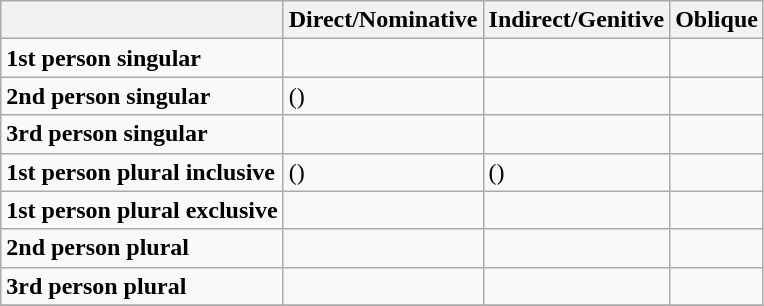<table class="wikitable">
<tr>
<th> </th>
<th>Direct/Nominative</th>
<th>Indirect/Genitive</th>
<th>Oblique</th>
</tr>
<tr>
<td><strong>1st person singular</strong></td>
<td></td>
<td></td>
<td></td>
</tr>
<tr>
<td><strong>2nd person singular</strong></td>
<td> ()</td>
<td></td>
<td></td>
</tr>
<tr>
<td><strong>3rd person singular</strong></td>
<td></td>
<td></td>
<td></td>
</tr>
<tr>
<td><strong>1st person plural inclusive</strong></td>
<td> ()</td>
<td> ()</td>
<td></td>
</tr>
<tr>
<td><strong>1st person plural exclusive</strong></td>
<td></td>
<td></td>
<td></td>
</tr>
<tr>
<td><strong>2nd person plural</strong></td>
<td></td>
<td></td>
<td></td>
</tr>
<tr>
<td><strong>3rd person plural</strong></td>
<td></td>
<td></td>
<td></td>
</tr>
<tr>
</tr>
</table>
